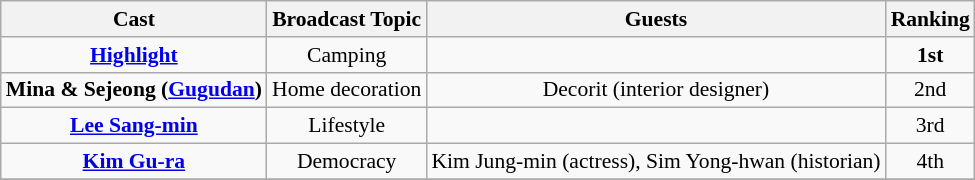<table class="wikitable" style="font-size:90%;">
<tr>
<th>Cast</th>
<th>Broadcast Topic</th>
<th>Guests</th>
<th>Ranking</th>
</tr>
<tr align="center">
<td><strong><a href='#'>Highlight</a></strong></td>
<td>Camping</td>
<td></td>
<td><strong>1st</strong></td>
</tr>
<tr align="center">
<td><strong>Mina & Sejeong (<a href='#'>Gugudan</a>)</strong></td>
<td>Home decoration</td>
<td>Decorit (interior designer)</td>
<td>2nd</td>
</tr>
<tr align="center">
<td><strong><a href='#'>Lee Sang-min</a></strong></td>
<td>Lifestyle</td>
<td></td>
<td>3rd</td>
</tr>
<tr align="center">
<td><strong><a href='#'>Kim Gu-ra</a></strong></td>
<td>Democracy</td>
<td>Kim Jung-min (actress), Sim Yong-hwan (historian)</td>
<td>4th</td>
</tr>
<tr>
</tr>
</table>
